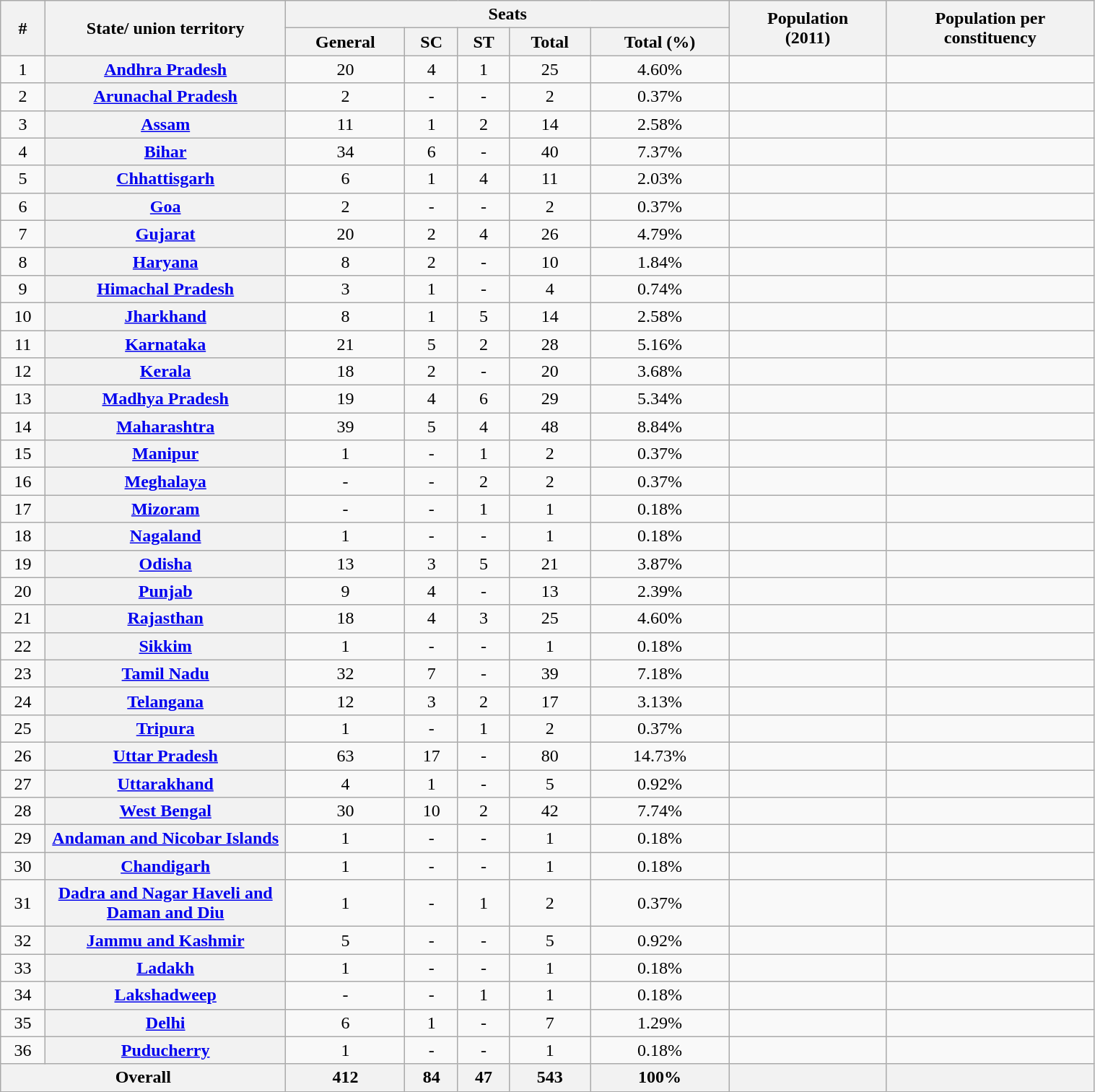<table class="wikitable sortable" style="text-align:center;" width="80%">
<tr>
<th rowspan="2" scope=col>#</th>
<th rowspan="2" scope=col width="22%">State/ union territory</th>
<th colspan="5" scope=colgroup>Seats</th>
<th rowspan="2" scope=col>Population<br>(2011)</th>
<th rowspan="2" scope=col>Population per<br>constituency</th>
</tr>
<tr>
<th scope=col>General</th>
<th scope=col>SC</th>
<th scope=col>ST</th>
<th scope=col>Total</th>
<th scope=col>Total (%)</th>
</tr>
<tr>
<td>1</td>
<th scope=row><a href='#'>Andhra Pradesh</a></th>
<td>20</td>
<td>4</td>
<td>1</td>
<td>25</td>
<td>4.60%</td>
<td></td>
<td></td>
</tr>
<tr>
<td>2</td>
<th scope=row><a href='#'>Arunachal Pradesh</a></th>
<td>2</td>
<td>-</td>
<td>-</td>
<td>2</td>
<td>0.37%</td>
<td></td>
<td></td>
</tr>
<tr>
<td>3</td>
<th scope=row><a href='#'>Assam</a></th>
<td>11</td>
<td>1</td>
<td>2</td>
<td>14</td>
<td>2.58%</td>
<td></td>
<td></td>
</tr>
<tr>
<td>4</td>
<th scope=row><a href='#'>Bihar</a></th>
<td>34</td>
<td>6</td>
<td>-</td>
<td>40</td>
<td>7.37%</td>
<td></td>
<td></td>
</tr>
<tr>
<td>5</td>
<th scope=row><a href='#'>Chhattisgarh</a></th>
<td>6</td>
<td>1</td>
<td>4</td>
<td>11</td>
<td>2.03%</td>
<td></td>
<td></td>
</tr>
<tr>
<td>6</td>
<th scope=row><a href='#'>Goa</a></th>
<td>2</td>
<td>-</td>
<td>-</td>
<td>2</td>
<td>0.37%</td>
<td></td>
<td></td>
</tr>
<tr>
<td>7</td>
<th scope=row><a href='#'>Gujarat</a></th>
<td>20</td>
<td>2</td>
<td>4</td>
<td>26</td>
<td>4.79%</td>
<td></td>
<td></td>
</tr>
<tr>
<td>8</td>
<th scope=row><a href='#'>Haryana</a></th>
<td>8</td>
<td>2</td>
<td>-</td>
<td>10</td>
<td>1.84%</td>
<td></td>
<td></td>
</tr>
<tr>
<td>9</td>
<th scope=row><a href='#'>Himachal Pradesh</a></th>
<td>3</td>
<td>1</td>
<td>-</td>
<td>4</td>
<td>0.74%</td>
<td></td>
<td></td>
</tr>
<tr>
<td>10</td>
<th scope=row><a href='#'>Jharkhand</a></th>
<td>8</td>
<td>1</td>
<td>5</td>
<td>14</td>
<td>2.58%</td>
<td></td>
<td></td>
</tr>
<tr>
<td>11</td>
<th scope=row><a href='#'>Karnataka</a></th>
<td>21</td>
<td>5</td>
<td>2</td>
<td>28</td>
<td>5.16%</td>
<td></td>
<td></td>
</tr>
<tr>
<td>12</td>
<th scope=row><a href='#'>Kerala</a></th>
<td>18</td>
<td>2</td>
<td>-</td>
<td>20</td>
<td>3.68%</td>
<td></td>
<td></td>
</tr>
<tr>
<td>13</td>
<th scope=row><a href='#'>Madhya Pradesh</a></th>
<td>19</td>
<td>4</td>
<td>6</td>
<td>29</td>
<td>5.34%</td>
<td></td>
<td></td>
</tr>
<tr>
<td>14</td>
<th scope=row><a href='#'>Maharashtra</a></th>
<td>39</td>
<td>5</td>
<td>4</td>
<td>48</td>
<td>8.84%</td>
<td></td>
<td></td>
</tr>
<tr>
<td>15</td>
<th scope=row><a href='#'>Manipur</a></th>
<td>1</td>
<td>-</td>
<td>1</td>
<td>2</td>
<td>0.37%</td>
<td></td>
<td></td>
</tr>
<tr>
<td>16</td>
<th scope=row><a href='#'>Meghalaya</a></th>
<td>-</td>
<td>-</td>
<td>2</td>
<td>2</td>
<td>0.37%</td>
<td></td>
<td></td>
</tr>
<tr>
<td>17</td>
<th scope=row><a href='#'>Mizoram</a></th>
<td>-</td>
<td>-</td>
<td>1</td>
<td>1</td>
<td>0.18%</td>
<td></td>
<td></td>
</tr>
<tr>
<td>18</td>
<th scope=row><a href='#'>Nagaland</a></th>
<td>1</td>
<td>-</td>
<td>-</td>
<td>1</td>
<td>0.18%</td>
<td></td>
<td></td>
</tr>
<tr>
<td>19</td>
<th scope=row><a href='#'>Odisha</a></th>
<td>13</td>
<td>3</td>
<td>5</td>
<td>21</td>
<td>3.87%</td>
<td></td>
<td></td>
</tr>
<tr>
<td>20</td>
<th scope=row><a href='#'>Punjab</a></th>
<td>9</td>
<td>4</td>
<td>-</td>
<td>13</td>
<td>2.39%</td>
<td></td>
<td></td>
</tr>
<tr>
<td>21</td>
<th scope=row><a href='#'>Rajasthan</a></th>
<td>18</td>
<td>4</td>
<td>3</td>
<td>25</td>
<td>4.60%</td>
<td></td>
<td></td>
</tr>
<tr>
<td>22</td>
<th scope=row><a href='#'>Sikkim</a></th>
<td>1</td>
<td>-</td>
<td>-</td>
<td>1</td>
<td>0.18%</td>
<td></td>
<td></td>
</tr>
<tr>
<td>23</td>
<th scope=row><a href='#'>Tamil Nadu</a></th>
<td>32</td>
<td>7</td>
<td>-</td>
<td>39</td>
<td>7.18%</td>
<td></td>
<td></td>
</tr>
<tr>
<td>24</td>
<th scope=row><a href='#'>Telangana</a></th>
<td>12</td>
<td>3</td>
<td>2</td>
<td>17</td>
<td>3.13%</td>
<td></td>
<td></td>
</tr>
<tr>
<td>25</td>
<th scope=row><a href='#'>Tripura</a></th>
<td>1</td>
<td>-</td>
<td>1</td>
<td>2</td>
<td>0.37%</td>
<td></td>
<td></td>
</tr>
<tr>
<td>26</td>
<th scope=row><a href='#'>Uttar Pradesh</a></th>
<td>63</td>
<td>17</td>
<td>-</td>
<td>80</td>
<td>14.73%</td>
<td></td>
<td></td>
</tr>
<tr>
<td>27</td>
<th scope=row><a href='#'>Uttarakhand</a></th>
<td>4</td>
<td>1</td>
<td>-</td>
<td>5</td>
<td>0.92%</td>
<td></td>
<td></td>
</tr>
<tr>
<td>28</td>
<th scope=row><a href='#'>West Bengal</a></th>
<td>30</td>
<td>10</td>
<td>2</td>
<td>42</td>
<td>7.74%</td>
<td></td>
<td></td>
</tr>
<tr>
<td>29</td>
<th scope=row><a href='#'>Andaman and Nicobar Islands</a></th>
<td>1</td>
<td>-</td>
<td>-</td>
<td>1</td>
<td>0.18%</td>
<td></td>
<td></td>
</tr>
<tr>
<td>30</td>
<th scope=row><a href='#'>Chandigarh</a></th>
<td>1</td>
<td>-</td>
<td>-</td>
<td>1</td>
<td>0.18%</td>
<td></td>
<td></td>
</tr>
<tr>
<td>31</td>
<th scope=row><a href='#'>Dadra and Nagar Haveli and Daman and Diu</a></th>
<td>1</td>
<td>-</td>
<td>1</td>
<td>2</td>
<td>0.37%</td>
<td></td>
<td></td>
</tr>
<tr>
<td>32</td>
<th scope=row><a href='#'>Jammu and Kashmir</a></th>
<td>5</td>
<td>-</td>
<td>-</td>
<td>5</td>
<td>0.92%</td>
<td></td>
<td></td>
</tr>
<tr>
<td>33</td>
<th scope=row><a href='#'>Ladakh</a></th>
<td>1</td>
<td>-</td>
<td>-</td>
<td>1</td>
<td>0.18%</td>
<td></td>
<td></td>
</tr>
<tr>
<td>34</td>
<th scope=row><a href='#'>Lakshadweep</a></th>
<td>-</td>
<td>-</td>
<td>1</td>
<td>1</td>
<td>0.18%</td>
<td></td>
<td></td>
</tr>
<tr>
<td>35</td>
<th scope=row><a href='#'>Delhi</a></th>
<td>6</td>
<td>1</td>
<td>-</td>
<td>7</td>
<td>1.29%</td>
<td></td>
<td></td>
</tr>
<tr>
<td>36</td>
<th scope=row><a href='#'>Puducherry</a></th>
<td>1</td>
<td>-</td>
<td>-</td>
<td>1</td>
<td>0.18%</td>
<td></td>
<td></td>
</tr>
<tr class=sortbottom>
<th colspan=2 scope=row>Overall</th>
<th>412</th>
<th>84</th>
<th>47</th>
<th>543</th>
<th>100%</th>
<th></th>
<th></th>
</tr>
</table>
